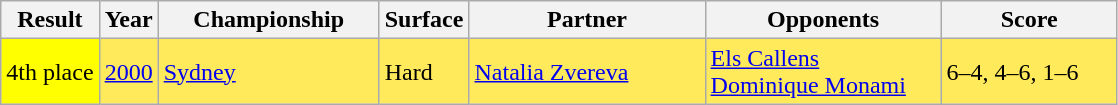<table class="sortable wikitable">
<tr>
<th>Result</th>
<th>Year</th>
<th style="width:140px">Championship</th>
<th>Surface</th>
<th style="width:150px">Partner</th>
<th style="width:150px">Opponents</th>
<th style="width:110px" class="unsortable">Score</th>
</tr>
<tr bgcolor=FFEA5C>
<td bgcolor=yellow>4th place</td>
<td><a href='#'>2000</a></td>
<td><a href='#'>Sydney</a></td>
<td>Hard</td>
<td> <a href='#'>Natalia Zvereva</a></td>
<td> <a href='#'>Els Callens</a><br> <a href='#'>Dominique Monami</a></td>
<td>6–4, 4–6, 1–6</td>
</tr>
</table>
